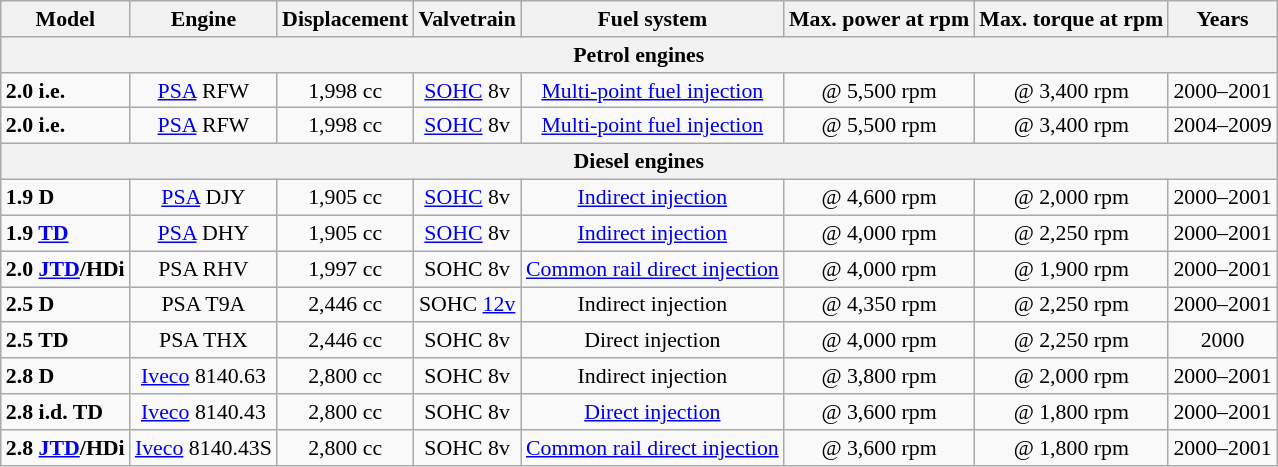<table class="wikitable" style="text-align:center; font-size:91%;">
<tr>
<th>Model</th>
<th>Engine</th>
<th>Displacement</th>
<th>Valvetrain</th>
<th>Fuel system</th>
<th>Max. power at rpm</th>
<th>Max. torque at rpm</th>
<th>Years</th>
</tr>
<tr>
<th colspan="8">Petrol engines</th>
</tr>
<tr>
<td align="left"><strong>2.0 i.e.</strong></td>
<td><a href='#'>PSA</a> RFW</td>
<td>1,998 cc</td>
<td><a href='#'>SOHC</a> 8v</td>
<td><a href='#'>Multi-point fuel injection</a></td>
<td> @ 5,500 rpm</td>
<td> @ 3,400 rpm</td>
<td>2000–2001</td>
</tr>
<tr>
<td align="left"><strong>2.0 i.e.</strong></td>
<td><a href='#'>PSA</a> RFW</td>
<td>1,998 cc</td>
<td><a href='#'>SOHC</a> 8v</td>
<td><a href='#'>Multi-point fuel injection</a></td>
<td> @ 5,500 rpm</td>
<td> @ 3,400 rpm</td>
<td>2004–2009</td>
</tr>
<tr>
<th colspan="8">Diesel engines</th>
</tr>
<tr>
<td align="left"><strong>1.9 D</strong></td>
<td><a href='#'>PSA</a> DJY</td>
<td>1,905 cc</td>
<td><a href='#'>SOHC</a> 8v</td>
<td><a href='#'>Indirect injection</a></td>
<td> @ 4,600 rpm</td>
<td> @ 2,000 rpm</td>
<td>2000–2001</td>
</tr>
<tr>
<td align="left"><strong>1.9 <a href='#'>TD</a></strong></td>
<td><a href='#'>PSA</a> DHY</td>
<td>1,905 cc</td>
<td><a href='#'>SOHC</a> 8v</td>
<td><a href='#'>Indirect injection</a></td>
<td> @ 4,000 rpm</td>
<td> @ 2,250 rpm</td>
<td>2000–2001</td>
</tr>
<tr>
<td align="left"><strong>2.0 <a href='#'>JTD</a>/HDi</strong></td>
<td>PSA RHV</td>
<td>1,997 cc</td>
<td>SOHC 8v</td>
<td><a href='#'>Common rail direct injection</a></td>
<td> @ 4,000 rpm</td>
<td> @ 1,900 rpm</td>
<td>2000–2001</td>
</tr>
<tr>
<td align="left"><strong>2.5 D</strong></td>
<td>PSA T9A</td>
<td>2,446 cc</td>
<td>SOHC <a href='#'>12v</a></td>
<td>Indirect injection</td>
<td> @ 4,350 rpm</td>
<td> @ 2,250 rpm</td>
<td>2000–2001</td>
</tr>
<tr>
<td align="left"><strong>2.5 TD</strong></td>
<td>PSA THX</td>
<td>2,446 cc</td>
<td>SOHC 8v</td>
<td>Direct injection</td>
<td> @ 4,000 rpm</td>
<td> @ 2,250 rpm</td>
<td>2000</td>
</tr>
<tr>
<td align="left"><strong>2.8 D</strong></td>
<td><a href='#'>Iveco</a> 8140.63</td>
<td>2,800 cc</td>
<td>SOHC 8v</td>
<td>Indirect injection</td>
<td> @ 3,800 rpm</td>
<td> @ 2,000 rpm</td>
<td>2000–2001</td>
</tr>
<tr>
<td align="left"><strong>2.8 i.d. TD</strong></td>
<td><a href='#'>Iveco</a> 8140.43</td>
<td>2,800 cc</td>
<td>SOHC 8v</td>
<td><a href='#'>Direct injection</a></td>
<td> @ 3,600 rpm</td>
<td> @ 1,800 rpm</td>
<td>2000–2001</td>
</tr>
<tr>
<td align="left"><strong>2.8 <a href='#'>JTD</a>/HDi</strong></td>
<td><a href='#'>Iveco</a> 8140.43S</td>
<td>2,800 cc</td>
<td>SOHC 8v</td>
<td><a href='#'>Common rail direct injection</a></td>
<td> @ 3,600 rpm</td>
<td> @ 1,800 rpm</td>
<td>2000–2001</td>
</tr>
</table>
